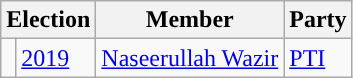<table class="wikitable">
<tr>
<th colspan="2">Election</th>
<th>Member</th>
<th>Party</th>
</tr>
<tr>
<td style="background-color: "></td>
<td><a href='#'>2019</a></td>
<td><a href='#'>Naseerullah Wazir</a></td>
<td><a href='#'>PTI</a></td>
</tr>
</table>
